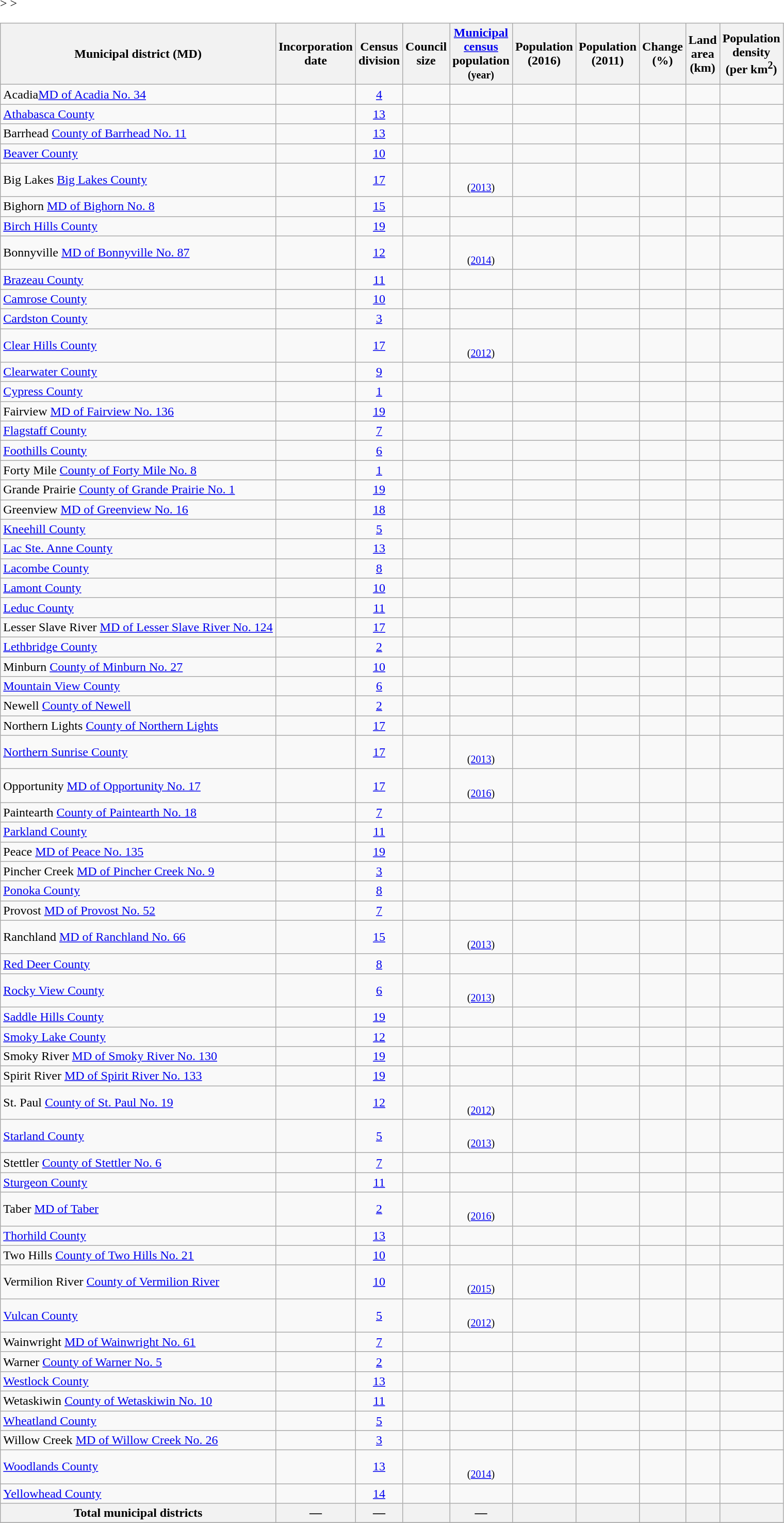<table class="wikitable sortable sticky-header"<onlyinclude>>
<tr>
<th scope=col>Municipal district (MD)</th>
<th scope=col>Incorporation<br>date</th>
<th scope=col>Census<br>division</th>
<th scope=col>Council<br>size</th>
<th scope=col><a href='#'>Municipal<br>census</a><br>population<br><small>(year)</small></th>
<th scope=col>Population<br>(2016)</th>
<th scope=col>Population<br>(2011)</th>
<th scope=col>Change<br>(%)</th>
<th scope=col>Land<br>area<br>(km)</th>
<th scope=col>Population<br>density<br>(per km<sup>2</sup>)</th>
</tr>
<tr>
<td scope=row><span></span><span>Acadia</span><a href='#'>MD of Acadia No. 34</a></td>
<td align=center></td>
<td align=center><a href='#'>4</a></td>
<td align=center></td>
<td align=center></td>
<td align=center></td>
<td align=center></td>
<td align=center></td>
<td align=center></td>
<td align=center></td>
</tr>
<tr>
<td scope=row><a href='#'>Athabasca County</a></td>
<td align=center></td>
<td align=center><a href='#'>13</a></td>
<td align=center></td>
<td align=center></td>
<td align=center></td>
<td align=center></td>
<td align=center></td>
<td align=center></td>
<td align=center></td>
</tr>
<tr>
<td scope=row><span></span><span>Barrhead</span> <a href='#'>County of Barrhead No. 11</a></td>
<td align=center></td>
<td align=center><a href='#'>13</a></td>
<td align=center></td>
<td align=center></td>
<td align=center></td>
<td align=center></td>
<td align=center></td>
<td align=center></td>
<td align=center></td>
</tr>
<tr>
<td scope=row><a href='#'>Beaver County</a></td>
<td align=center></td>
<td align=center><a href='#'>10</a></td>
<td align=center></td>
<td align=center></td>
<td align=center></td>
<td align=center></td>
<td align=center></td>
<td align=center></td>
<td align=center></td>
</tr>
<tr>
<td scope=row><span>Big Lakes</span> <a href='#'>Big Lakes County</a></td>
<td align=center></td>
<td align=center><a href='#'>17</a></td>
<td align=center></td>
<td align=center><br><small>(<a href='#'>2013</a>)</small></td>
<td align=center></td>
<td align=center></td>
<td align=center></td>
<td align=center></td>
<td align=center></td>
</tr>
<tr>
<td scope=row><span>Bighorn</span> <a href='#'>MD of Bighorn No. 8</a></td>
<td align=center></td>
<td align=center><a href='#'>15</a></td>
<td align=center></td>
<td align=center></td>
<td align=center></td>
<td align=center></td>
<td align=center></td>
<td align=center></td>
<td align=center></td>
</tr>
<tr>
<td scope=row><a href='#'>Birch Hills County</a></td>
<td align=center></td>
<td align=center><a href='#'>19</a></td>
<td align=center></td>
<td align=center></td>
<td align=center></td>
<td align=center></td>
<td align=center></td>
<td align=center></td>
<td align=center></td>
</tr>
<tr>
<td scope=row><span>Bonnyville</span> <a href='#'>MD of Bonnyville No. 87</a></td>
<td align=center></td>
<td align=center><a href='#'>12</a></td>
<td align=center></td>
<td align=center><br><small>(<a href='#'>2014</a>)</small></td>
<td align=center></td>
<td align=center></td>
<td align=center></td>
<td align=center></td>
<td align=center></td>
</tr>
<tr>
<td scope=row><a href='#'>Brazeau County</a></td>
<td align=center></td>
<td align=center><a href='#'>11</a></td>
<td align=center></td>
<td align=center></td>
<td align=center></td>
<td align=center></td>
<td align=center></td>
<td align=center></td>
<td align=center></td>
</tr>
<tr>
<td scope=row><span></span><a href='#'>Camrose County</a></td>
<td align=center></td>
<td align=center><a href='#'>10</a></td>
<td align=center></td>
<td align=center></td>
<td align=center></td>
<td align=center></td>
<td align=center></td>
<td align=center></td>
<td align=center></td>
</tr>
<tr>
<td scope=row><a href='#'>Cardston County</a></td>
<td align=center></td>
<td align=center><a href='#'>3</a></td>
<td align=center></td>
<td align=center></td>
<td align=center></td>
<td align=center></td>
<td align=center></td>
<td align=center></td>
<td align=center></td>
</tr>
<tr>
<td scope=row><a href='#'>Clear Hills County</a></td>
<td align=center></td>
<td align=center><a href='#'>17</a></td>
<td align=center></td>
<td align=center><br><small>(<a href='#'>2012</a>)</small></td>
<td align=center></td>
<td align=center></td>
<td align=center></td>
<td align=center></td>
<td align=center></td>
</tr>
<tr>
<td scope=row><span></span><a href='#'>Clearwater County</a></td>
<td align=center></td>
<td align=center><a href='#'>9</a></td>
<td align=center></td>
<td align=center></td>
<td align=center></td>
<td align=center></td>
<td align=center></td>
<td align=center></td>
<td align=center></td>
</tr>
<tr>
<td scope=row><span></span><a href='#'>Cypress County</a></td>
<td align=center></td>
<td align=center><a href='#'>1</a></td>
<td align=center></td>
<td align=center></td>
<td align=center></td>
<td align=center></td>
<td align=center></td>
<td align=center></td>
<td align=center></td>
</tr>
<tr>
<td scope=row><span></span><span>Fairview</span> <a href='#'>MD of Fairview No. 136</a></td>
<td align=center></td>
<td align=center><a href='#'>19</a></td>
<td align=center></td>
<td align=center></td>
<td align=center></td>
<td align=center></td>
<td align=center></td>
<td align=center></td>
<td align=center></td>
</tr>
<tr>
<td scope=row><a href='#'>Flagstaff County</a></td>
<td align=center></td>
<td align=center><a href='#'>7</a></td>
<td align=center></td>
<td align=center></td>
<td align=center></td>
<td align=center></td>
<td align=center></td>
<td align=center></td>
<td align=center></td>
</tr>
<tr>
<td scope=row><a href='#'>Foothills County</a></td>
<td align=center></td>
<td align=center><a href='#'>6</a></td>
<td align=center></td>
<td align=center></td>
<td align=center></td>
<td align=center></td>
<td align=center></td>
<td align=center></td>
<td align=center></td>
</tr>
<tr>
<td scope=row><span>Forty Mile</span> <a href='#'>County of Forty Mile No. 8</a></td>
<td align=center></td>
<td align=center><a href='#'>1</a></td>
<td align=center></td>
<td align=center></td>
<td align=center></td>
<td align=center></td>
<td align=center></td>
<td align=center></td>
<td align=center></td>
</tr>
<tr>
<td scope=row><span></span><span></span><span></span><span>Grande Prairie</span> <a href='#'>County of Grande Prairie No. 1</a></td>
<td align=center></td>
<td align=center><a href='#'>19</a></td>
<td align=center></td>
<td align=center></td>
<td align=center></td>
<td align=center></td>
<td align=center></td>
<td align=center></td>
<td align=center></td>
</tr>
<tr>
<td scope=row><span></span><span>Greenview</span> <a href='#'>MD of Greenview No. 16</a></td>
<td align=center></td>
<td align=center><a href='#'>18</a></td>
<td align=center></td>
<td align=center></td>
<td align=center></td>
<td align=center></td>
<td align=center></td>
<td align=center></td>
<td align=center></td>
</tr>
<tr>
<td scope=row><span></span><a href='#'>Kneehill County</a></td>
<td align=center></td>
<td align=center><a href='#'>5</a></td>
<td align=center></td>
<td align=center></td>
<td align=center></td>
<td align=center></td>
<td align=center></td>
<td align=center></td>
<td align=center></td>
</tr>
<tr>
<td scope=row><span></span><a href='#'>Lac Ste. Anne County</a></td>
<td align=center></td>
<td align=center><a href='#'>13</a></td>
<td align=center></td>
<td align=center></td>
<td align=center></td>
<td align=center></td>
<td align=center></td>
<td align=center></td>
<td align=center></td>
</tr>
<tr>
<td scope=row><a href='#'>Lacombe County</a></td>
<td align=center></td>
<td align=center><a href='#'>8</a></td>
<td align=center></td>
<td align=center></td>
<td align=center></td>
<td align=center></td>
<td align=center></td>
<td align=center></td>
<td align=center></td>
</tr>
<tr>
<td scope=row><a href='#'>Lamont County</a></td>
<td align=center></td>
<td align=center><a href='#'>10</a></td>
<td align=center></td>
<td align=center></td>
<td align=center></td>
<td align=center></td>
<td align=center></td>
<td align=center></td>
<td align=center></td>
</tr>
<tr>
<td scope=row><a href='#'>Leduc County</a></td>
<td align=center></td>
<td align=center><a href='#'>11</a></td>
<td align=center></td>
<td align=center></td>
<td align=center></td>
<td align=center></td>
<td align=center></td>
<td align=center></td>
<td align=center></td>
</tr>
<tr>
<td scope=row><span>Lesser Slave River</span> <a href='#'>MD of Lesser Slave River No. 124</a></td>
<td align=center></td>
<td align=center><a href='#'>17</a></td>
<td align=center></td>
<td align=center></td>
<td align=center></td>
<td align=center></td>
<td align=center></td>
<td align=center></td>
<td align=center></td>
</tr>
<tr>
<td scope=row><a href='#'>Lethbridge County</a></td>
<td align=center></td>
<td align=center><a href='#'>2</a></td>
<td align=center></td>
<td align=center></td>
<td align=center></td>
<td align=center></td>
<td align=center></td>
<td align=center></td>
<td align=center></td>
</tr>
<tr>
<td scope=row><span></span><span>Minburn</span> <a href='#'>County of Minburn No. 27</a></td>
<td align=center></td>
<td align=center><a href='#'>10</a></td>
<td align=center></td>
<td align=center></td>
<td align=center></td>
<td align=center></td>
<td align=center></td>
<td align=center></td>
<td align=center></td>
</tr>
<tr>
<td scope=row><a href='#'>Mountain View County</a></td>
<td align=center></td>
<td align=center><a href='#'>6</a></td>
<td align=center></td>
<td align=center></td>
<td align=center></td>
<td align=center></td>
<td align=center></td>
<td align=center></td>
<td align=center></td>
</tr>
<tr>
<td scope=row><span></span><span>Newell</span> <a href='#'>County of Newell</a></td>
<td align=center></td>
<td align=center><a href='#'>2</a></td>
<td align=center></td>
<td align=center></td>
<td align=center></td>
<td align=center></td>
<td align=center></td>
<td align=center></td>
<td align=center></td>
</tr>
<tr>
<td scope=row><span>Northern Lights</span> <a href='#'>County of Northern Lights</a></td>
<td align=center></td>
<td align=center><a href='#'>17</a></td>
<td align=center></td>
<td align=center></td>
<td align=center></td>
<td align=center></td>
<td align=center></td>
<td align=center></td>
<td align=center></td>
</tr>
<tr>
<td scope=row><a href='#'>Northern Sunrise County</a></td>
<td align=center></td>
<td align=center><a href='#'>17</a></td>
<td align=center></td>
<td align=center><br><small>(<a href='#'>2013</a>)</small></td>
<td align=center></td>
<td align=center></td>
<td align=center></td>
<td align=center></td>
<td align=center></td>
</tr>
<tr>
<td scope=row><span></span><span>Opportunity</span> <a href='#'>MD of Opportunity No. 17</a></td>
<td align=center></td>
<td align=center><a href='#'>17</a></td>
<td align=center></td>
<td align=center><br><small>(<a href='#'>2016</a>)</small></td>
<td align=center></td>
<td align=center></td>
<td align=center></td>
<td align=center></td>
<td align=center></td>
</tr>
<tr>
<td scope=row><span></span><span>Paintearth</span> <a href='#'>County of Paintearth No. 18</a></td>
<td align=center></td>
<td align=center><a href='#'>7</a></td>
<td align=center></td>
<td align=center></td>
<td align=center></td>
<td align=center></td>
<td align=center></td>
<td align=center></td>
<td align=center></td>
</tr>
<tr>
<td scope=row><a href='#'>Parkland County</a></td>
<td align=center></td>
<td align=center><a href='#'>11</a></td>
<td align=center></td>
<td align=center></td>
<td align=center></td>
<td align=center></td>
<td align=center></td>
<td align=center></td>
<td align=center></td>
</tr>
<tr>
<td scope=row><span>Peace</span> <a href='#'>MD of Peace No. 135</a></td>
<td align=center></td>
<td align=center><a href='#'>19</a></td>
<td align=center></td>
<td align=center></td>
<td align=center></td>
<td align=center></td>
<td align=center></td>
<td align=center></td>
<td align=center></td>
</tr>
<tr>
<td scope=row><span>Pincher Creek</span> <a href='#'>MD of Pincher Creek No. 9</a></td>
<td align=center></td>
<td align=center><a href='#'>3</a></td>
<td align=center></td>
<td align=center></td>
<td align=center></td>
<td align=center></td>
<td align=center></td>
<td align=center></td>
<td align=center></td>
</tr>
<tr>
<td scope=row><a href='#'>Ponoka County</a></td>
<td align=center></td>
<td align=center><a href='#'>8</a></td>
<td align=center></td>
<td align=center></td>
<td align=center></td>
<td align=center></td>
<td align=center></td>
<td align=center></td>
<td align=center></td>
</tr>
<tr>
<td scope=row><span></span><span>Provost</span> <a href='#'>MD of Provost No. 52</a></td>
<td align=center></td>
<td align=center><a href='#'>7</a></td>
<td align=center></td>
<td align=center></td>
<td align=center></td>
<td align=center></td>
<td align=center></td>
<td align=center></td>
<td align=center></td>
</tr>
<tr>
<td scope=row><span></span><span>Ranchland</span> <a href='#'>MD of Ranchland No. 66</a></td>
<td align=center></td>
<td align=center><a href='#'>15</a></td>
<td align=center></td>
<td align=center><br><small>(<a href='#'>2013</a>)</small></td>
<td align=center></td>
<td align=center></td>
<td align=center></td>
<td align=center></td>
<td align=center></td>
</tr>
<tr>
<td scope=row><a href='#'>Red Deer County</a></td>
<td align=center></td>
<td align=center><a href='#'>8</a></td>
<td align=center></td>
<td align=center></td>
<td align=center></td>
<td align=center></td>
<td align=center></td>
<td align=center></td>
<td align=center></td>
</tr>
<tr>
<td scope=row><a href='#'>Rocky View County</a></td>
<td align=center></td>
<td align=center><a href='#'>6</a></td>
<td align=center></td>
<td align=center><br><small>(<a href='#'>2013</a>)</small></td>
<td align=center></td>
<td align=center></td>
<td align=center></td>
<td align=center></td>
<td align=center></td>
</tr>
<tr>
<td scope=row><span></span><a href='#'>Saddle Hills County</a></td>
<td align=center></td>
<td align=center><a href='#'>19</a></td>
<td align=center></td>
<td align=center></td>
<td align=center></td>
<td align=center></td>
<td align=center></td>
<td align=center></td>
<td align=center></td>
</tr>
<tr>
<td scope=row><a href='#'>Smoky Lake County</a></td>
<td align=center></td>
<td align=center><a href='#'>12</a></td>
<td align=center></td>
<td align=center></td>
<td align=center></td>
<td align=center></td>
<td align=center></td>
<td align=center></td>
<td align=center></td>
</tr>
<tr>
<td scope=row><span>Smoky River</span> <a href='#'>MD of Smoky River No. 130</a></td>
<td align=center></td>
<td align=center><a href='#'>19</a></td>
<td align=center></td>
<td align=center></td>
<td align=center></td>
<td align=center></td>
<td align=center></td>
<td align=center></td>
<td align=center></td>
</tr>
<tr>
<td scope=row><span>Spirit River</span> <a href='#'>MD of Spirit River No. 133</a></td>
<td align=center></td>
<td align=center><a href='#'>19</a></td>
<td align=center></td>
<td align=center></td>
<td align=center></td>
<td align=center></td>
<td align=center></td>
<td align=center></td>
<td align=center></td>
</tr>
<tr>
<td scope=row><span>St. Paul</span> <a href='#'>County of St. Paul No. 19</a></td>
<td align=center></td>
<td align=center><a href='#'>12</a></td>
<td align=center></td>
<td align=center><br><small>(<a href='#'>2012</a>)</small></td>
<td align=center></td>
<td align=center></td>
<td align=center></td>
<td align=center></td>
<td align=center></td>
</tr>
<tr>
<td scope=row><a href='#'>Starland County</a></td>
<td align=center></td>
<td align=center><a href='#'>5</a></td>
<td align=center></td>
<td align=center><br><small>(<a href='#'>2013</a>)</small></td>
<td align=center></td>
<td align=center></td>
<td align=center></td>
<td align=center></td>
<td align=center></td>
</tr>
<tr>
<td scope=row><span>Stettler</span> <a href='#'>County of Stettler No. 6</a></td>
<td align=center></td>
<td align=center><a href='#'>7</a></td>
<td align=center></td>
<td align=center></td>
<td align=center></td>
<td align=center></td>
<td align=center></td>
<td align=center></td>
<td align=center></td>
</tr>
<tr>
<td scope=row><a href='#'>Sturgeon County</a></td>
<td align=center></td>
<td align=center><a href='#'>11</a></td>
<td align=center></td>
<td align=center></td>
<td align=center></td>
<td align=center></td>
<td align=center></td>
<td align=center></td>
<td align=center></td>
</tr>
<tr>
<td scope=row><span></span><span>Taber</span> <a href='#'>MD of Taber</a></td>
<td align=center></td>
<td align=center><a href='#'>2</a></td>
<td align=center></td>
<td align=center><br><small>(<a href='#'>2016</a>)</small></td>
<td align=center></td>
<td align=center></td>
<td align=center></td>
<td align=center></td>
<td align=center></td>
</tr>
<tr>
<td scope=row><a href='#'>Thorhild County</a></td>
<td align=center></td>
<td align=center><a href='#'>13</a></td>
<td align=center></td>
<td align=center></td>
<td align=center></td>
<td align=center></td>
<td align=center></td>
<td align=center></td>
<td align=center></td>
</tr>
<tr>
<td scope=row><span></span><span>Two Hills</span> <a href='#'>County of Two Hills No. 21</a></td>
<td align=center></td>
<td align=center><a href='#'>10</a></td>
<td align=center></td>
<td align=center></td>
<td align=center></td>
<td align=center></td>
<td align=center></td>
<td align=center></td>
<td align=center></td>
</tr>
<tr>
<td scope=row><span></span><span>Vermilion River</span> <a href='#'>County of Vermilion River</a></td>
<td align=center></td>
<td align=center><a href='#'>10</a></td>
<td align=center></td>
<td align=center><br><small>(<a href='#'>2015</a>)</small></td>
<td align=center></td>
<td align=center></td>
<td align=center></td>
<td align=center></td>
<td align=center></td>
</tr>
<tr>
<td scope=row><a href='#'>Vulcan County</a></td>
<td align=center></td>
<td align=center><a href='#'>5</a></td>
<td align=center></td>
<td align=center><br><small>(<a href='#'>2012</a>)</small></td>
<td align=center></td>
<td align=center></td>
<td align=center></td>
<td align=center></td>
<td align=center></td>
</tr>
<tr>
<td scope=row><span></span><span>Wainwright</span> <a href='#'>MD of Wainwright No. 61</a></td>
<td align=center></td>
<td align=center><a href='#'>7</a></td>
<td align=center></td>
<td align=center></td>
<td align=center></td>
<td align=center></td>
<td align=center></td>
<td align=center></td>
<td align=center></td>
</tr>
<tr>
<td scope=row><span>Warner</span> <a href='#'>County of Warner No. 5</a></td>
<td align=center></td>
<td align=center><a href='#'>2</a></td>
<td align=center></td>
<td align=center></td>
<td align=center></td>
<td align=center></td>
<td align=center></td>
<td align=center></td>
<td align=center></td>
</tr>
<tr>
<td scope=row><a href='#'>Westlock County</a></td>
<td align=center></td>
<td align=center><a href='#'>13</a></td>
<td align=center></td>
<td align=center></td>
<td align=center></td>
<td align=center></td>
<td align=center></td>
<td align=center></td>
<td align=center></td>
</tr>
<tr>
<td scope=row><span>Wetaskiwin</span> <a href='#'>County of Wetaskiwin No. 10</a></td>
<td align=center></td>
<td align=center><a href='#'>11</a></td>
<td align=center></td>
<td align=center></td>
<td align=center></td>
<td align=center></td>
<td align=center></td>
<td align=center></td>
<td align=center></td>
</tr>
<tr>
<td scope=row><a href='#'>Wheatland County</a></td>
<td align=center></td>
<td align=center><a href='#'>5</a></td>
<td align=center></td>
<td align=center></td>
<td align=center></td>
<td align=center></td>
<td align=center></td>
<td align=center></td>
<td align=center></td>
</tr>
<tr>
<td scope=row><span>Willow Creek</span> <a href='#'>MD of Willow Creek No. 26</a></td>
<td align=center></td>
<td align=center><a href='#'>3</a></td>
<td align=center></td>
<td align=center></td>
<td align=center></td>
<td align=center></td>
<td align=center></td>
<td align=center></td>
<td align=center></td>
</tr>
<tr>
<td scope=row><span></span><a href='#'>Woodlands County</a></td>
<td align=center></td>
<td align=center><a href='#'>13</a></td>
<td align=center></td>
<td align=center><br><small>(<a href='#'>2014</a>)</small></td>
<td align=center></td>
<td align=center></td>
<td align=center></td>
<td align=center></td>
<td align=center></td>
</tr>
<tr>
<td scope=row><span></span><span></span><a href='#'>Yellowhead County</a></td>
<td align=center></td>
<td align=center><a href='#'>14</a></td>
<td align=center></td>
<td align=center></td>
<td align=center></td>
<td align=center></td>
<td align=center></td>
<td align=center></td>
<td align=center></td>
</tr>
<tr>
<th scope="col" align="center">Total municipal districts</th>
<th scope="col" align="center">—</th>
<th scope="col" align="center">—</th>
<th scope="col" align="center"></th>
<th scope="col" align="center">—</th>
<th scope="col" align="center"></th>
<th scope="col" align="center"></th>
<th scope="col" align="center"></th>
<th scope="col" align="center"></th>
<th scope="col" align="center"></th>
</tr>
<tr </onlyinclude>>
</tr>
</table>
